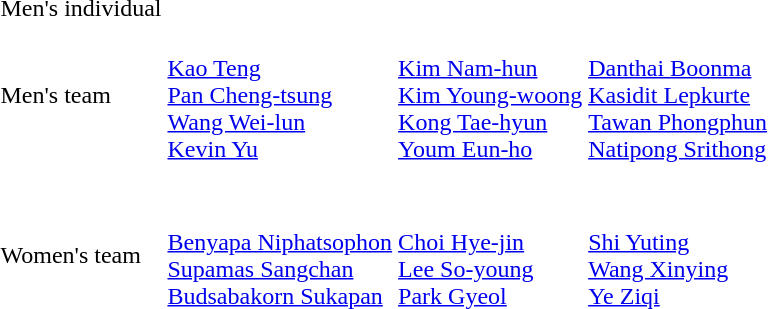<table>
<tr>
<td>Men's individual<br></td>
<td></td>
<td></td>
<td></td>
</tr>
<tr>
<td>Men's team<br></td>
<td><br><a href='#'>Kao Teng</a><br><a href='#'>Pan Cheng-tsung</a><br><a href='#'>Wang Wei-lun</a><br><a href='#'>Kevin Yu</a></td>
<td><br><a href='#'>Kim Nam-hun</a><br><a href='#'>Kim Young-woong</a><br><a href='#'>Kong Tae-hyun</a><br><a href='#'>Youm Eun-ho</a></td>
<td><br><a href='#'>Danthai Boonma</a><br><a href='#'>Kasidit Lepkurte</a><br><a href='#'>Tawan Phongphun</a><br><a href='#'>Natipong Srithong</a></td>
</tr>
<tr>
<td><br></td>
<td></td>
<td></td>
<td></td>
</tr>
<tr>
<td>Women's team<br></td>
<td><br><a href='#'>Benyapa Niphatsophon</a><br><a href='#'>Supamas Sangchan</a><br><a href='#'>Budsabakorn Sukapan</a></td>
<td><br><a href='#'>Choi Hye-jin</a><br><a href='#'>Lee So-young</a><br><a href='#'>Park Gyeol</a></td>
<td><br><a href='#'>Shi Yuting</a><br><a href='#'>Wang Xinying</a><br><a href='#'>Ye Ziqi</a></td>
</tr>
</table>
